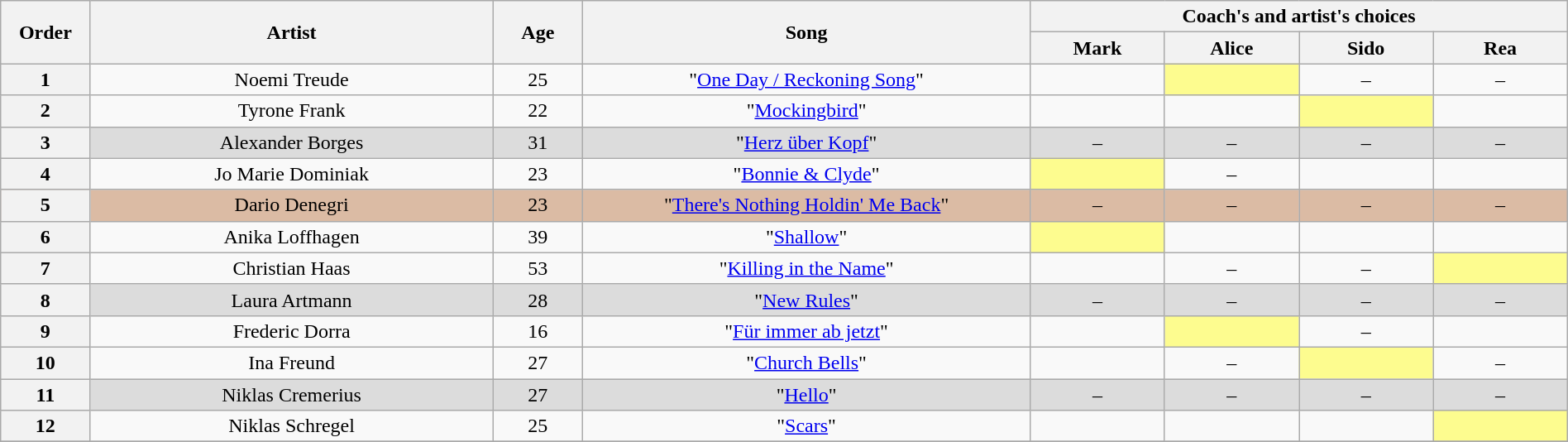<table class="wikitable" style="text-align:center; width:100%;">
<tr>
<th scope="col" rowspan="2" style="width:04%;">Order</th>
<th scope="col" rowspan="2" style="width:18%;">Artist</th>
<th scope="col" rowspan="2" style="width:04%;">Age</th>
<th scope="col" rowspan="2" style="width:20%;">Song</th>
<th scope="col" colspan="4" style="width:24%;">Coach's and artist's choices</th>
</tr>
<tr>
<th style="width:06%;">Mark</th>
<th style="width:06%;">Alice</th>
<th style="width:06%;">Sido</th>
<th style="width:06%;">Rea</th>
</tr>
<tr>
<th>1</th>
<td>Noemi Treude</td>
<td>25</td>
<td>"<a href='#'>One Day / Reckoning Song</a>"</td>
<td><strong></strong></td>
<td style="background: #fdfc8f;"><strong></strong></td>
<td>–</td>
<td>–</td>
</tr>
<tr>
<th>2</th>
<td>Tyrone Frank</td>
<td>22</td>
<td>"<a href='#'>Mockingbird</a>"</td>
<td><strong></strong></td>
<td><strong></strong></td>
<td style="background: #fdfc8f;"><strong></strong></td>
<td><strong></strong></td>
</tr>
<tr style="background: #dcdcdc;" |>
<th>3</th>
<td>Alexander Borges</td>
<td>31</td>
<td>"<a href='#'>Herz über Kopf</a>"</td>
<td>–</td>
<td>–</td>
<td>–</td>
<td>–</td>
</tr>
<tr>
<th>4</th>
<td>Jo Marie Dominiak</td>
<td>23</td>
<td>"<a href='#'>Bonnie & Clyde</a>"</td>
<td style="background: #fdfc8f;"><strong></strong></td>
<td>–</td>
<td><strong></strong></td>
<td><strong></strong></td>
</tr>
<tr style="background: #dbbba4;" |>
<th>5</th>
<td>Dario Denegri</td>
<td>23</td>
<td>"<a href='#'>There's Nothing Holdin' Me Back</a>"</td>
<td>–</td>
<td>–</td>
<td>–</td>
<td>–</td>
</tr>
<tr>
<th>6</th>
<td>Anika Loffhagen</td>
<td>39</td>
<td>"<a href='#'>Shallow</a>"</td>
<td style="background: #fdfc8f;"><strong></strong></td>
<td><strong></strong></td>
<td><strong></strong></td>
<td><strong></strong></td>
</tr>
<tr>
<th>7</th>
<td>Christian Haas</td>
<td>53</td>
<td>"<a href='#'>Killing in the Name</a>"</td>
<td><strong></strong></td>
<td>–</td>
<td>–</td>
<td style="background: #fdfc8f;"><strong></strong></td>
</tr>
<tr style="background: #dcdcdc;" |>
<th>8</th>
<td>Laura Artmann</td>
<td>28</td>
<td>"<a href='#'>New Rules</a>"</td>
<td>–</td>
<td>–</td>
<td>–</td>
<td>–</td>
</tr>
<tr>
<th>9</th>
<td>Frederic Dorra</td>
<td>16</td>
<td>"<a href='#'>Für immer ab jetzt</a>"</td>
<td><strong></strong></td>
<td style="background: #fdfc8f;"><strong></strong></td>
<td>–</td>
<td><strong></strong></td>
</tr>
<tr>
<th>10</th>
<td>Ina Freund</td>
<td>27</td>
<td>"<a href='#'>Church Bells</a>"</td>
<td><strong></strong></td>
<td>–</td>
<td style="background: #fdfc8f;"><strong></strong></td>
<td>–</td>
</tr>
<tr style="background: #dcdcdc;" |>
<th>11</th>
<td>Niklas Cremerius</td>
<td>27</td>
<td>"<a href='#'>Hello</a>"</td>
<td>–</td>
<td>–</td>
<td>–</td>
<td>–</td>
</tr>
<tr>
<th>12</th>
<td>Niklas Schregel</td>
<td>25</td>
<td>"<a href='#'>Scars</a>"</td>
<td><strong></strong></td>
<td><strong></strong></td>
<td><strong></strong></td>
<td style="background: #fdfc8f;"><strong></strong></td>
</tr>
<tr>
</tr>
</table>
